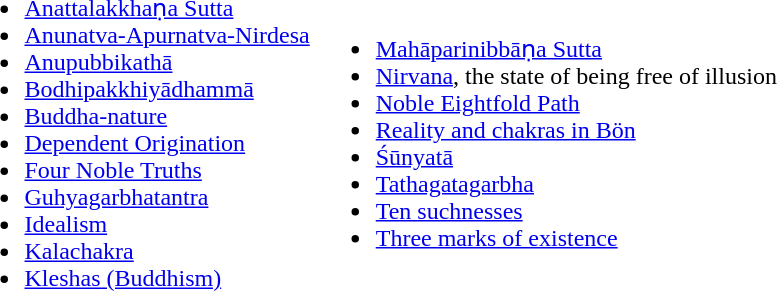<table>
<tr>
<td><br><ul><li><a href='#'>Anattalakkhaṇa Sutta</a></li><li><a href='#'>Anunatva-Apurnatva-Nirdesa</a></li><li><a href='#'>Anupubbikathā</a></li><li><a href='#'>Bodhipakkhiyādhammā</a></li><li><a href='#'>Buddha-nature</a></li><li><a href='#'>Dependent Origination</a></li><li><a href='#'>Four Noble Truths</a></li><li><a href='#'>Guhyagarbhatantra</a></li><li><a href='#'>Idealism</a></li><li><a href='#'>Kalachakra</a></li><li><a href='#'>Kleshas (Buddhism)</a></li></ul></td>
<td><br><ul><li><a href='#'>Mahāparinibbāṇa Sutta</a></li><li><a href='#'>Nirvana</a>, the state of being free of illusion</li><li><a href='#'>Noble Eightfold Path</a></li><li><a href='#'>Reality and chakras in Bön</a></li><li><a href='#'>Śūnyatā</a></li><li><a href='#'>Tathagatagarbha</a></li><li><a href='#'>Ten suchnesses</a></li><li><a href='#'>Three marks of existence</a></li></ul></td>
</tr>
</table>
